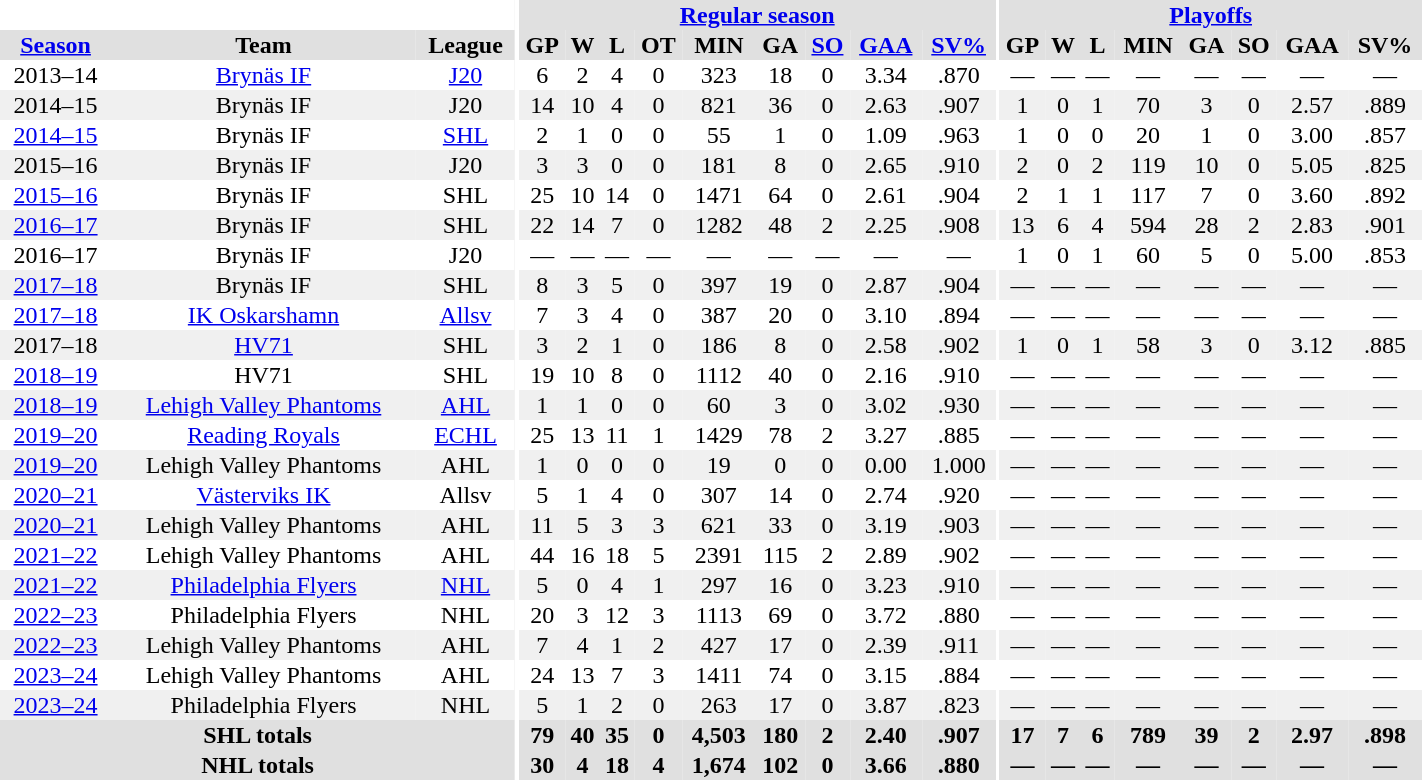<table border="0" cellpadding="1" cellspacing="0" style="text-align:center; width:75%">
<tr ALIGN="center" bgcolor="#e0e0e0">
<th align="center" colspan="3" bgcolor="#ffffff"></th>
<th align="center" rowspan="99" bgcolor="#ffffff"></th>
<th align="center" colspan="9" bgcolor="#e0e0e0"><a href='#'>Regular season</a></th>
<th align="center" rowspan="99" bgcolor="#ffffff"></th>
<th align="center" colspan="8" bgcolor="#e0e0e0"><a href='#'>Playoffs</a></th>
</tr>
<tr ALIGN="center" bgcolor="#e0e0e0">
<th><a href='#'>Season</a></th>
<th>Team</th>
<th>League</th>
<th>GP</th>
<th>W</th>
<th>L</th>
<th>OT</th>
<th>MIN</th>
<th>GA</th>
<th><a href='#'>SO</a></th>
<th><a href='#'>GAA</a></th>
<th><a href='#'>SV%</a></th>
<th>GP</th>
<th>W</th>
<th>L</th>
<th>MIN</th>
<th>GA</th>
<th>SO</th>
<th>GAA</th>
<th>SV%</th>
</tr>
<tr ALIGN="center">
<td>2013–14</td>
<td><a href='#'>Brynäs IF</a></td>
<td><a href='#'>J20</a></td>
<td>6</td>
<td>2</td>
<td>4</td>
<td>0</td>
<td>323</td>
<td>18</td>
<td>0</td>
<td>3.34</td>
<td>.870</td>
<td>—</td>
<td>—</td>
<td>—</td>
<td>—</td>
<td>—</td>
<td>—</td>
<td>—</td>
<td>—</td>
</tr>
<tr ALIGN="center" bgcolor="#f0f0f0">
<td>2014–15</td>
<td>Brynäs IF</td>
<td>J20</td>
<td>14</td>
<td>10</td>
<td>4</td>
<td>0</td>
<td>821</td>
<td>36</td>
<td>0</td>
<td>2.63</td>
<td>.907</td>
<td>1</td>
<td>0</td>
<td>1</td>
<td>70</td>
<td>3</td>
<td>0</td>
<td>2.57</td>
<td>.889</td>
</tr>
<tr ALIGN="center">
<td><a href='#'>2014–15</a></td>
<td>Brynäs IF</td>
<td><a href='#'>SHL</a></td>
<td>2</td>
<td>1</td>
<td>0</td>
<td>0</td>
<td>55</td>
<td>1</td>
<td>0</td>
<td>1.09</td>
<td>.963</td>
<td>1</td>
<td>0</td>
<td>0</td>
<td>20</td>
<td>1</td>
<td>0</td>
<td>3.00</td>
<td>.857</td>
</tr>
<tr ALIGN="center" bgcolor="#f0f0f0">
<td>2015–16</td>
<td>Brynäs IF</td>
<td>J20</td>
<td>3</td>
<td>3</td>
<td>0</td>
<td>0</td>
<td>181</td>
<td>8</td>
<td>0</td>
<td>2.65</td>
<td>.910</td>
<td>2</td>
<td>0</td>
<td>2</td>
<td>119</td>
<td>10</td>
<td>0</td>
<td>5.05</td>
<td>.825</td>
</tr>
<tr ALIGN="center">
<td><a href='#'>2015–16</a></td>
<td>Brynäs IF</td>
<td>SHL</td>
<td>25</td>
<td>10</td>
<td>14</td>
<td>0</td>
<td>1471</td>
<td>64</td>
<td>0</td>
<td>2.61</td>
<td>.904</td>
<td>2</td>
<td>1</td>
<td>1</td>
<td>117</td>
<td>7</td>
<td>0</td>
<td>3.60</td>
<td>.892</td>
</tr>
<tr ALIGN="center" bgcolor="#f0f0f0">
<td><a href='#'>2016–17</a></td>
<td>Brynäs IF</td>
<td>SHL</td>
<td>22</td>
<td>14</td>
<td>7</td>
<td>0</td>
<td>1282</td>
<td>48</td>
<td>2</td>
<td>2.25</td>
<td>.908</td>
<td>13</td>
<td>6</td>
<td>4</td>
<td>594</td>
<td>28</td>
<td>2</td>
<td>2.83</td>
<td>.901</td>
</tr>
<tr ALIGN="center">
<td>2016–17</td>
<td>Brynäs IF</td>
<td>J20</td>
<td>—</td>
<td>—</td>
<td>—</td>
<td>—</td>
<td>—</td>
<td>—</td>
<td>—</td>
<td>—</td>
<td>—</td>
<td>1</td>
<td>0</td>
<td>1</td>
<td>60</td>
<td>5</td>
<td>0</td>
<td>5.00</td>
<td>.853</td>
</tr>
<tr ALIGN="center" bgcolor="#f0f0f0">
<td><a href='#'>2017–18</a></td>
<td>Brynäs IF</td>
<td>SHL</td>
<td>8</td>
<td>3</td>
<td>5</td>
<td>0</td>
<td>397</td>
<td>19</td>
<td>0</td>
<td>2.87</td>
<td>.904</td>
<td>—</td>
<td>—</td>
<td>—</td>
<td>—</td>
<td>—</td>
<td>—</td>
<td>—</td>
<td>—</td>
</tr>
<tr ALIGN="center">
<td><a href='#'>2017–18</a></td>
<td><a href='#'>IK Oskarshamn</a></td>
<td><a href='#'>Allsv</a></td>
<td>7</td>
<td>3</td>
<td>4</td>
<td>0</td>
<td>387</td>
<td>20</td>
<td>0</td>
<td>3.10</td>
<td>.894</td>
<td>—</td>
<td>—</td>
<td>—</td>
<td>—</td>
<td>—</td>
<td>—</td>
<td>—</td>
<td>—</td>
</tr>
<tr ALIGN="center" bgcolor="#f0f0f0">
<td>2017–18</td>
<td><a href='#'>HV71</a></td>
<td>SHL</td>
<td>3</td>
<td>2</td>
<td>1</td>
<td>0</td>
<td>186</td>
<td>8</td>
<td>0</td>
<td>2.58</td>
<td>.902</td>
<td>1</td>
<td>0</td>
<td>1</td>
<td>58</td>
<td>3</td>
<td>0</td>
<td>3.12</td>
<td>.885</td>
</tr>
<tr ALIGN="center">
<td><a href='#'>2018–19</a></td>
<td>HV71</td>
<td>SHL</td>
<td>19</td>
<td>10</td>
<td>8</td>
<td>0</td>
<td>1112</td>
<td>40</td>
<td>0</td>
<td>2.16</td>
<td>.910</td>
<td>—</td>
<td>—</td>
<td>—</td>
<td>—</td>
<td>—</td>
<td>—</td>
<td>—</td>
<td>—</td>
</tr>
<tr ALIGN="center" bgcolor="#f0f0f0">
<td><a href='#'>2018–19</a></td>
<td><a href='#'>Lehigh Valley Phantoms</a></td>
<td><a href='#'>AHL</a></td>
<td>1</td>
<td>1</td>
<td>0</td>
<td>0</td>
<td>60</td>
<td>3</td>
<td>0</td>
<td>3.02</td>
<td>.930</td>
<td>—</td>
<td>—</td>
<td>—</td>
<td>—</td>
<td>—</td>
<td>—</td>
<td>—</td>
<td>—</td>
</tr>
<tr ALIGN="center">
<td><a href='#'>2019–20</a></td>
<td><a href='#'>Reading Royals</a></td>
<td><a href='#'>ECHL</a></td>
<td>25</td>
<td>13</td>
<td>11</td>
<td>1</td>
<td>1429</td>
<td>78</td>
<td>2</td>
<td>3.27</td>
<td>.885</td>
<td>—</td>
<td>—</td>
<td>—</td>
<td>—</td>
<td>—</td>
<td>—</td>
<td>—</td>
<td>—</td>
</tr>
<tr ALIGN="center" bgcolor="#f0f0f0">
<td><a href='#'>2019–20</a></td>
<td>Lehigh Valley Phantoms</td>
<td>AHL</td>
<td>1</td>
<td>0</td>
<td>0</td>
<td>0</td>
<td>19</td>
<td>0</td>
<td>0</td>
<td>0.00</td>
<td>1.000</td>
<td>—</td>
<td>—</td>
<td>—</td>
<td>—</td>
<td>—</td>
<td>—</td>
<td>—</td>
<td>—</td>
</tr>
<tr ALIGN="center">
<td><a href='#'>2020–21</a></td>
<td><a href='#'>Västerviks IK</a></td>
<td>Allsv</td>
<td>5</td>
<td>1</td>
<td>4</td>
<td>0</td>
<td>307</td>
<td>14</td>
<td>0</td>
<td>2.74</td>
<td>.920</td>
<td>—</td>
<td>—</td>
<td>—</td>
<td>—</td>
<td>—</td>
<td>—</td>
<td>—</td>
<td>—</td>
</tr>
<tr ALIGN="center" bgcolor="#f0f0f0">
<td><a href='#'>2020–21</a></td>
<td>Lehigh Valley Phantoms</td>
<td>AHL</td>
<td>11</td>
<td>5</td>
<td>3</td>
<td>3</td>
<td>621</td>
<td>33</td>
<td>0</td>
<td>3.19</td>
<td>.903</td>
<td>—</td>
<td>—</td>
<td>—</td>
<td>—</td>
<td>—</td>
<td>—</td>
<td>—</td>
<td>—</td>
</tr>
<tr ALIGN="center">
<td><a href='#'>2021–22</a></td>
<td>Lehigh Valley Phantoms</td>
<td>AHL</td>
<td>44</td>
<td>16</td>
<td>18</td>
<td>5</td>
<td>2391</td>
<td>115</td>
<td>2</td>
<td>2.89</td>
<td>.902</td>
<td>—</td>
<td>—</td>
<td>—</td>
<td>—</td>
<td>—</td>
<td>—</td>
<td>—</td>
<td>—</td>
</tr>
<tr ALIGN="center" bgcolor="#f0f0f0">
<td><a href='#'>2021–22</a></td>
<td><a href='#'>Philadelphia Flyers</a></td>
<td><a href='#'>NHL</a></td>
<td>5</td>
<td>0</td>
<td>4</td>
<td>1</td>
<td>297</td>
<td>16</td>
<td>0</td>
<td>3.23</td>
<td>.910</td>
<td>—</td>
<td>—</td>
<td>—</td>
<td>—</td>
<td>—</td>
<td>—</td>
<td>—</td>
<td>—</td>
</tr>
<tr ALIGN="center">
<td><a href='#'>2022–23</a></td>
<td>Philadelphia Flyers</td>
<td>NHL</td>
<td>20</td>
<td>3</td>
<td>12</td>
<td>3</td>
<td>1113</td>
<td>69</td>
<td>0</td>
<td>3.72</td>
<td>.880</td>
<td>—</td>
<td>—</td>
<td>—</td>
<td>—</td>
<td>—</td>
<td>—</td>
<td>—</td>
<td>—</td>
</tr>
<tr ALIGN="center" bgcolor="#f0f0f0">
<td><a href='#'>2022–23</a></td>
<td>Lehigh Valley Phantoms</td>
<td>AHL</td>
<td>7</td>
<td>4</td>
<td>1</td>
<td>2</td>
<td>427</td>
<td>17</td>
<td>0</td>
<td>2.39</td>
<td>.911</td>
<td>—</td>
<td>—</td>
<td>—</td>
<td>—</td>
<td>—</td>
<td>—</td>
<td>—</td>
<td>—</td>
</tr>
<tr ALIGN="center">
<td><a href='#'>2023–24</a></td>
<td>Lehigh Valley Phantoms</td>
<td>AHL</td>
<td>24</td>
<td>13</td>
<td>7</td>
<td>3</td>
<td>1411</td>
<td>74</td>
<td>0</td>
<td>3.15</td>
<td>.884</td>
<td>—</td>
<td>—</td>
<td>—</td>
<td>—</td>
<td>—</td>
<td>—</td>
<td>—</td>
<td>—</td>
</tr>
<tr ALIGN="center" bgcolor="#f0f0f0">
<td><a href='#'>2023–24</a></td>
<td>Philadelphia Flyers</td>
<td>NHL</td>
<td>5</td>
<td>1</td>
<td>2</td>
<td>0</td>
<td>263</td>
<td>17</td>
<td>0</td>
<td>3.87</td>
<td>.823</td>
<td>—</td>
<td>—</td>
<td>—</td>
<td>—</td>
<td>—</td>
<td>—</td>
<td>—</td>
<td>—</td>
</tr>
<tr bgcolor="#e0e0e0">
<th colspan=3>SHL totals</th>
<th>79</th>
<th>40</th>
<th>35</th>
<th>0</th>
<th>4,503</th>
<th>180</th>
<th>2</th>
<th>2.40</th>
<th>.907</th>
<th>17</th>
<th>7</th>
<th>6</th>
<th>789</th>
<th>39</th>
<th>2</th>
<th>2.97</th>
<th>.898</th>
</tr>
<tr bgcolor="#e0e0e0">
<th colspan=3>NHL totals</th>
<th>30</th>
<th>4</th>
<th>18</th>
<th>4</th>
<th>1,674</th>
<th>102</th>
<th>0</th>
<th>3.66</th>
<th>.880</th>
<th>—</th>
<th>—</th>
<th>—</th>
<th>—</th>
<th>—</th>
<th>—</th>
<th>—</th>
<th>—</th>
</tr>
</table>
